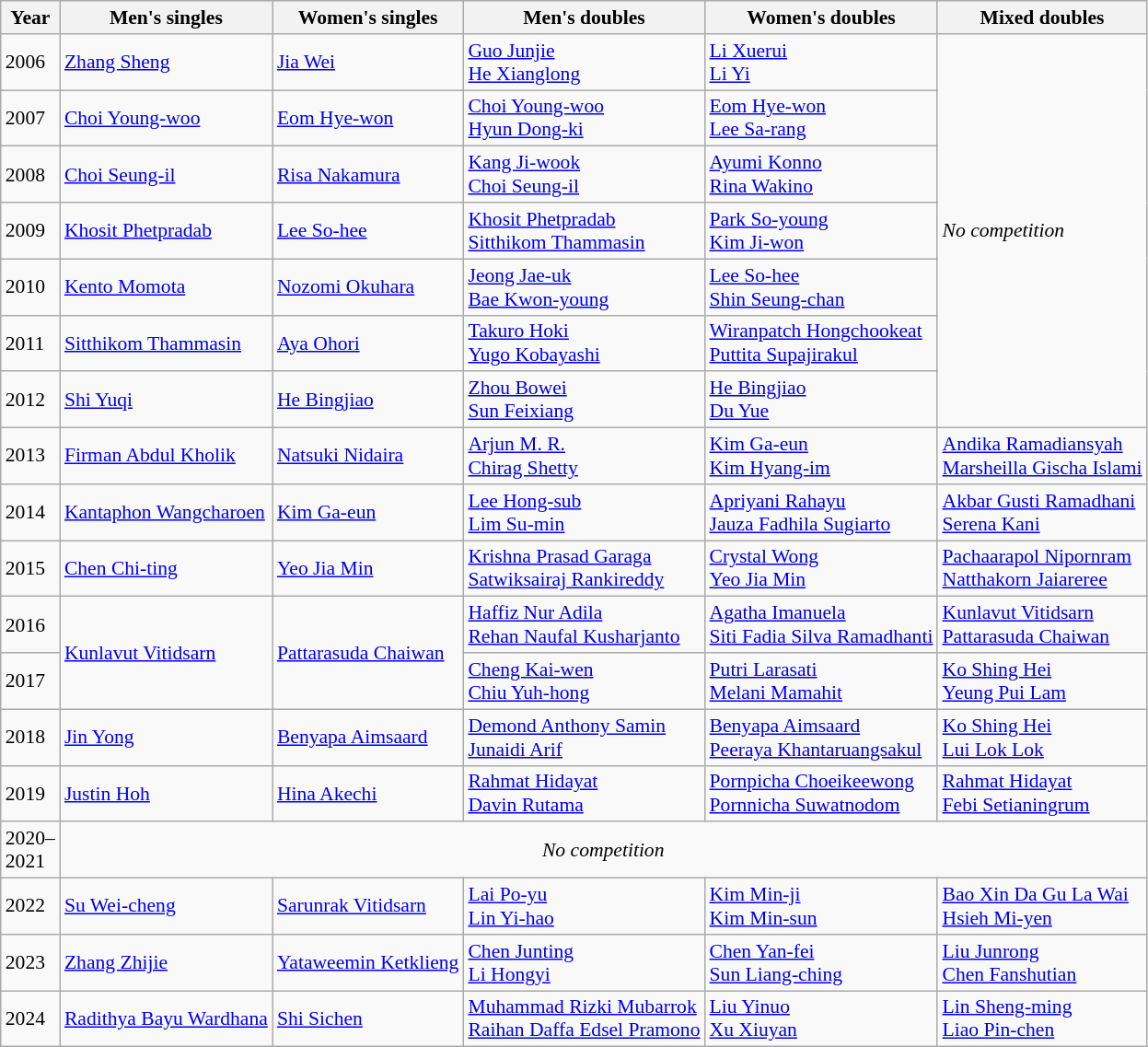<table class=wikitable style="font-size:90%;">
<tr>
<th>Year</th>
<th>Men's singles</th>
<th>Women's singles</th>
<th>Men's doubles</th>
<th>Women's doubles</th>
<th>Mixed doubles</th>
</tr>
<tr>
<td>2006</td>
<td> <a href='#'>Zhang Sheng</a></td>
<td> <a href='#'>Jia Wei</a></td>
<td> <a href='#'>Guo Junjie</a><br> <a href='#'>He Xianglong</a></td>
<td> <a href='#'>Li Xuerui</a><br> <a href='#'>Li Yi</a></td>
<td rowspan="7"><em>No competition</em></td>
</tr>
<tr>
<td>2007</td>
<td> <a href='#'>Choi Young-woo</a></td>
<td> <a href='#'>Eom Hye-won</a></td>
<td> <a href='#'>Choi Young-woo</a><br> <a href='#'>Hyun Dong-ki</a></td>
<td> <a href='#'>Eom Hye-won</a><br> <a href='#'>Lee Sa-rang</a></td>
</tr>
<tr>
<td>2008</td>
<td> <a href='#'>Choi Seung-il</a></td>
<td> <a href='#'>Risa Nakamura</a></td>
<td> <a href='#'>Kang Ji-wook</a><br> <a href='#'>Choi Seung-il</a></td>
<td> <a href='#'>Ayumi Konno</a><br> <a href='#'>Rina Wakino</a></td>
</tr>
<tr>
<td>2009</td>
<td> <a href='#'>Khosit Phetpradab</a></td>
<td> <a href='#'>Lee So-hee</a></td>
<td> <a href='#'>Khosit Phetpradab</a><br> <a href='#'>Sitthikom Thammasin</a></td>
<td> <a href='#'>Park So-young</a><br> <a href='#'>Kim Ji-won</a></td>
</tr>
<tr>
<td>2010</td>
<td> <a href='#'>Kento Momota</a></td>
<td> <a href='#'>Nozomi Okuhara</a></td>
<td> <a href='#'>Jeong Jae-uk</a><br> <a href='#'>Bae Kwon-young</a></td>
<td> <a href='#'>Lee So-hee</a><br> <a href='#'>Shin Seung-chan</a></td>
</tr>
<tr>
<td>2011</td>
<td> <a href='#'>Sitthikom Thammasin</a></td>
<td> <a href='#'>Aya Ohori</a></td>
<td> <a href='#'>Takuro Hoki</a><br> <a href='#'>Yugo Kobayashi</a></td>
<td> <a href='#'>Wiranpatch Hongchookeat</a><br> <a href='#'>Puttita Supajirakul</a></td>
</tr>
<tr>
<td>2012</td>
<td> <a href='#'>Shi Yuqi</a></td>
<td> <a href='#'>He Bingjiao</a></td>
<td> <a href='#'>Zhou Bowei</a><br> <a href='#'>Sun Feixiang</a></td>
<td> <a href='#'>He Bingjiao</a><br> <a href='#'>Du Yue</a></td>
</tr>
<tr>
<td>2013</td>
<td> <a href='#'>Firman Abdul Kholik</a></td>
<td> <a href='#'>Natsuki Nidaira</a></td>
<td> <a href='#'>Arjun M. R.</a><br> <a href='#'>Chirag Shetty</a></td>
<td> <a href='#'>Kim Ga-eun</a><br> <a href='#'>Kim Hyang-im</a></td>
<td> <a href='#'>Andika Ramadiansyah</a><br> <a href='#'>Marsheilla Gischa Islami</a></td>
</tr>
<tr>
<td>2014</td>
<td> <a href='#'>Kantaphon Wangcharoen</a></td>
<td> <a href='#'>Kim Ga-eun</a></td>
<td> <a href='#'>Lee Hong-sub</a><br> <a href='#'>Lim Su-min</a></td>
<td> <a href='#'>Apriyani Rahayu</a><br> <a href='#'>Jauza Fadhila Sugiarto</a></td>
<td> <a href='#'>Akbar Gusti Ramadhani</a><br> <a href='#'>Serena Kani</a></td>
</tr>
<tr>
<td>2015</td>
<td> <a href='#'>Chen Chi-ting</a></td>
<td> <a href='#'>Yeo Jia Min</a></td>
<td> <a href='#'>Krishna Prasad Garaga</a><br> <a href='#'>Satwiksairaj Rankireddy</a></td>
<td> <a href='#'>Crystal Wong</a><br> <a href='#'>Yeo Jia Min</a></td>
<td> <a href='#'>Pachaarapol Nipornram</a><br> <a href='#'>Natthakorn Jaiareree</a></td>
</tr>
<tr>
<td>2016</td>
<td rowspan="2"> <a href='#'>Kunlavut Vitidsarn</a></td>
<td rowspan="2"> <a href='#'>Pattarasuda Chaiwan</a></td>
<td> <a href='#'>Haffiz Nur Adila</a><br> <a href='#'>Rehan Naufal Kusharjanto</a></td>
<td> <a href='#'>Agatha Imanuela</a><br> <a href='#'>Siti Fadia Silva Ramadhanti</a></td>
<td> <a href='#'>Kunlavut Vitidsarn</a><br> <a href='#'>Pattarasuda Chaiwan</a></td>
</tr>
<tr>
<td>2017</td>
<td> <a href='#'>Cheng Kai-wen</a><br> <a href='#'>Chiu Yuh-hong</a></td>
<td> <a href='#'>Putri Larasati</a><br> <a href='#'>Melani Mamahit</a></td>
<td> <a href='#'>Ko Shing Hei</a><br> <a href='#'>Yeung Pui Lam</a></td>
</tr>
<tr>
<td>2018</td>
<td> <a href='#'>Jin Yong</a></td>
<td> <a href='#'>Benyapa Aimsaard</a></td>
<td> <a href='#'>Demond Anthony Samin</a><br> <a href='#'>Junaidi Arif</a></td>
<td> <a href='#'>Benyapa Aimsaard</a><br> <a href='#'>Peeraya Khantaruangsakul</a></td>
<td> <a href='#'>Ko Shing Hei</a><br> <a href='#'>Lui Lok Lok</a></td>
</tr>
<tr>
<td>2019</td>
<td> <a href='#'>Justin Hoh</a></td>
<td> <a href='#'>Hina Akechi</a></td>
<td> <a href='#'>Rahmat Hidayat</a><br> <a href='#'>Davin Rutama</a></td>
<td> <a href='#'>Pornpicha Choeikeewong</a><br> <a href='#'>Pornnicha Suwatnodom</a></td>
<td> <a href='#'>Rahmat Hidayat</a><br> <a href='#'>Febi Setianingrum</a></td>
</tr>
<tr>
<td>2020–<br>2021</td>
<td colspan="5" align="center"><em>No competition</em></td>
</tr>
<tr>
<td>2022</td>
<td> <a href='#'>Su Wei-cheng</a></td>
<td> <a href='#'>Sarunrak Vitidsarn</a></td>
<td> <a href='#'>Lai Po-yu</a><br> <a href='#'>Lin Yi-hao</a></td>
<td> <a href='#'>Kim Min-ji</a><br> <a href='#'>Kim Min-sun</a></td>
<td> <a href='#'>Bao Xin Da Gu La Wai</a><br> <a href='#'>Hsieh Mi-yen</a></td>
</tr>
<tr>
<td>2023</td>
<td> <a href='#'>Zhang Zhijie</a></td>
<td> <a href='#'>Yataweemin Ketklieng</a></td>
<td> <a href='#'>Chen Junting</a><br> <a href='#'>Li Hongyi</a></td>
<td> <a href='#'>Chen Yan-fei</a><br> <a href='#'>Sun Liang-ching</a></td>
<td> <a href='#'>Liu Junrong</a><br> <a href='#'>Chen Fanshutian</a></td>
</tr>
<tr>
<td>2024</td>
<td> <a href='#'>Radithya Bayu Wardhana</a></td>
<td> <a href='#'>Shi Sichen</a></td>
<td> <a href='#'>Muhammad Rizki Mubarrok</a><br> <a href='#'>Raihan Daffa Edsel Pramono</a></td>
<td> <a href='#'>Liu Yinuo</a><br> <a href='#'>Xu Xiuyan</a></td>
<td> <a href='#'>Lin Sheng-ming</a><br> <a href='#'>Liao Pin-chen</a></td>
</tr>
</table>
